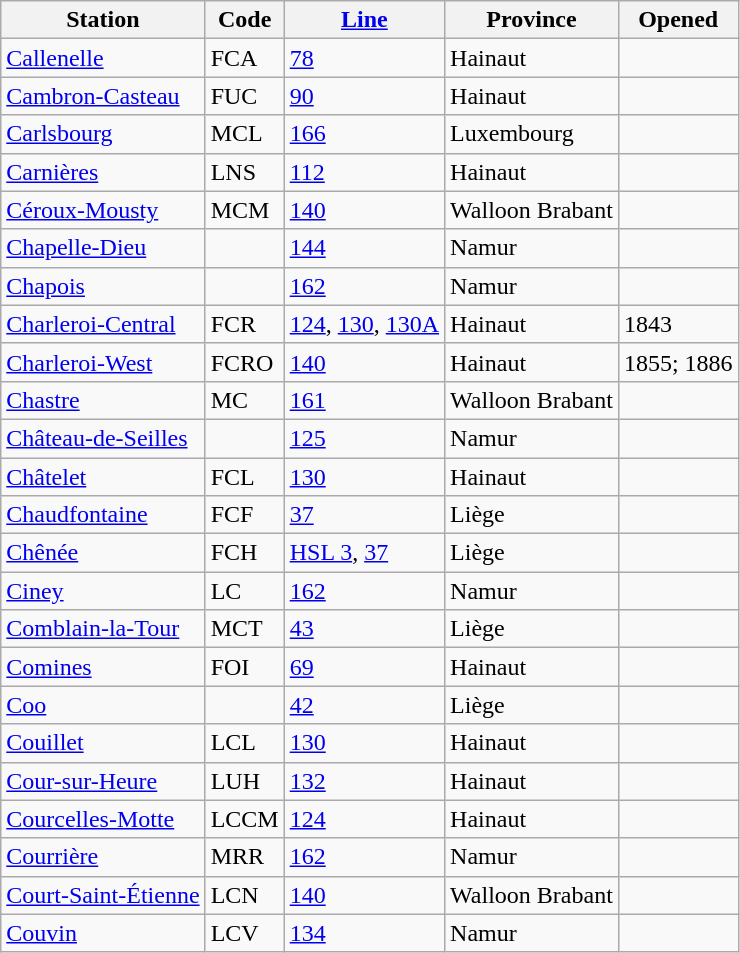<table class="wikitable sortable">
<tr>
<th>Station</th>
<th>Code</th>
<th><a href='#'>Line</a></th>
<th>Province</th>
<th>Opened</th>
</tr>
<tr>
<td><a href='#'>Callenelle</a></td>
<td>FCA</td>
<td><a href='#'>78</a></td>
<td>Hainaut</td>
<td></td>
</tr>
<tr>
<td><a href='#'>Cambron-Casteau</a></td>
<td>FUC</td>
<td><a href='#'>90</a></td>
<td>Hainaut</td>
<td></td>
</tr>
<tr>
<td><a href='#'>Carlsbourg</a></td>
<td>MCL</td>
<td><a href='#'>166</a></td>
<td>Luxembourg</td>
<td></td>
</tr>
<tr>
<td><a href='#'>Carnières</a></td>
<td>LNS</td>
<td><a href='#'>112</a></td>
<td>Hainaut</td>
<td></td>
</tr>
<tr>
<td><a href='#'>Céroux-Mousty</a></td>
<td>MCM</td>
<td><a href='#'>140</a></td>
<td>Walloon Brabant</td>
<td></td>
</tr>
<tr>
<td><a href='#'>Chapelle-Dieu</a></td>
<td></td>
<td><a href='#'>144</a></td>
<td>Namur</td>
<td></td>
</tr>
<tr>
<td><a href='#'>Chapois</a></td>
<td></td>
<td><a href='#'>162</a></td>
<td>Namur</td>
<td></td>
</tr>
<tr>
<td><a href='#'>Charleroi-Central</a></td>
<td>FCR</td>
<td><a href='#'>124</a>, <a href='#'>130</a>, <a href='#'>130A</a></td>
<td>Hainaut</td>
<td>1843</td>
</tr>
<tr>
<td><a href='#'>Charleroi-West</a></td>
<td>FCRO</td>
<td><a href='#'>140</a></td>
<td>Hainaut</td>
<td>1855; 1886</td>
</tr>
<tr>
<td><a href='#'>Chastre</a></td>
<td>MC</td>
<td><a href='#'>161</a></td>
<td>Walloon Brabant</td>
<td></td>
</tr>
<tr>
<td><a href='#'>Château-de-Seilles</a></td>
<td></td>
<td><a href='#'>125</a></td>
<td>Namur</td>
<td></td>
</tr>
<tr>
<td><a href='#'>Châtelet</a></td>
<td>FCL</td>
<td><a href='#'>130</a></td>
<td>Hainaut</td>
<td></td>
</tr>
<tr>
<td><a href='#'>Chaudfontaine</a></td>
<td>FCF</td>
<td><a href='#'>37</a></td>
<td>Liège</td>
<td></td>
</tr>
<tr>
<td><a href='#'>Chênée</a></td>
<td>FCH</td>
<td><a href='#'>HSL 3</a>, <a href='#'>37</a></td>
<td>Liège</td>
<td></td>
</tr>
<tr>
<td><a href='#'>Ciney</a></td>
<td>LC</td>
<td><a href='#'>162</a></td>
<td>Namur</td>
<td></td>
</tr>
<tr>
<td><a href='#'>Comblain-la-Tour</a></td>
<td>MCT</td>
<td><a href='#'>43</a></td>
<td>Liège</td>
<td></td>
</tr>
<tr>
<td><a href='#'>Comines</a></td>
<td>FOI</td>
<td><a href='#'>69</a></td>
<td>Hainaut</td>
<td></td>
</tr>
<tr>
<td><a href='#'>Coo</a></td>
<td></td>
<td><a href='#'>42</a></td>
<td>Liège</td>
<td></td>
</tr>
<tr>
<td><a href='#'>Couillet</a></td>
<td>LCL</td>
<td><a href='#'>130</a></td>
<td>Hainaut</td>
<td></td>
</tr>
<tr>
<td><a href='#'>Cour-sur-Heure</a></td>
<td>LUH</td>
<td><a href='#'>132</a></td>
<td>Hainaut</td>
<td></td>
</tr>
<tr>
<td><a href='#'>Courcelles-Motte</a></td>
<td>LCCM</td>
<td><a href='#'>124</a></td>
<td>Hainaut</td>
<td></td>
</tr>
<tr>
<td><a href='#'>Courrière</a></td>
<td>MRR</td>
<td><a href='#'>162</a></td>
<td>Namur</td>
<td></td>
</tr>
<tr>
<td><a href='#'>Court-Saint-Étienne</a></td>
<td>LCN</td>
<td><a href='#'>140</a></td>
<td>Walloon Brabant</td>
<td></td>
</tr>
<tr>
<td><a href='#'>Couvin</a></td>
<td>LCV</td>
<td><a href='#'>134</a></td>
<td>Namur</td>
<td></td>
</tr>
</table>
